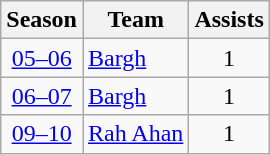<table class="wikitable" style="text-align: center;">
<tr>
<th>Season</th>
<th>Team</th>
<th>Assists</th>
</tr>
<tr>
<td><a href='#'>05–06</a></td>
<td align="left"><a href='#'>Bargh</a></td>
<td>1</td>
</tr>
<tr>
<td><a href='#'>06–07</a></td>
<td align="left"><a href='#'>Bargh</a></td>
<td>1</td>
</tr>
<tr>
<td><a href='#'>09–10</a></td>
<td align="left"><a href='#'>Rah Ahan</a></td>
<td>1</td>
</tr>
</table>
